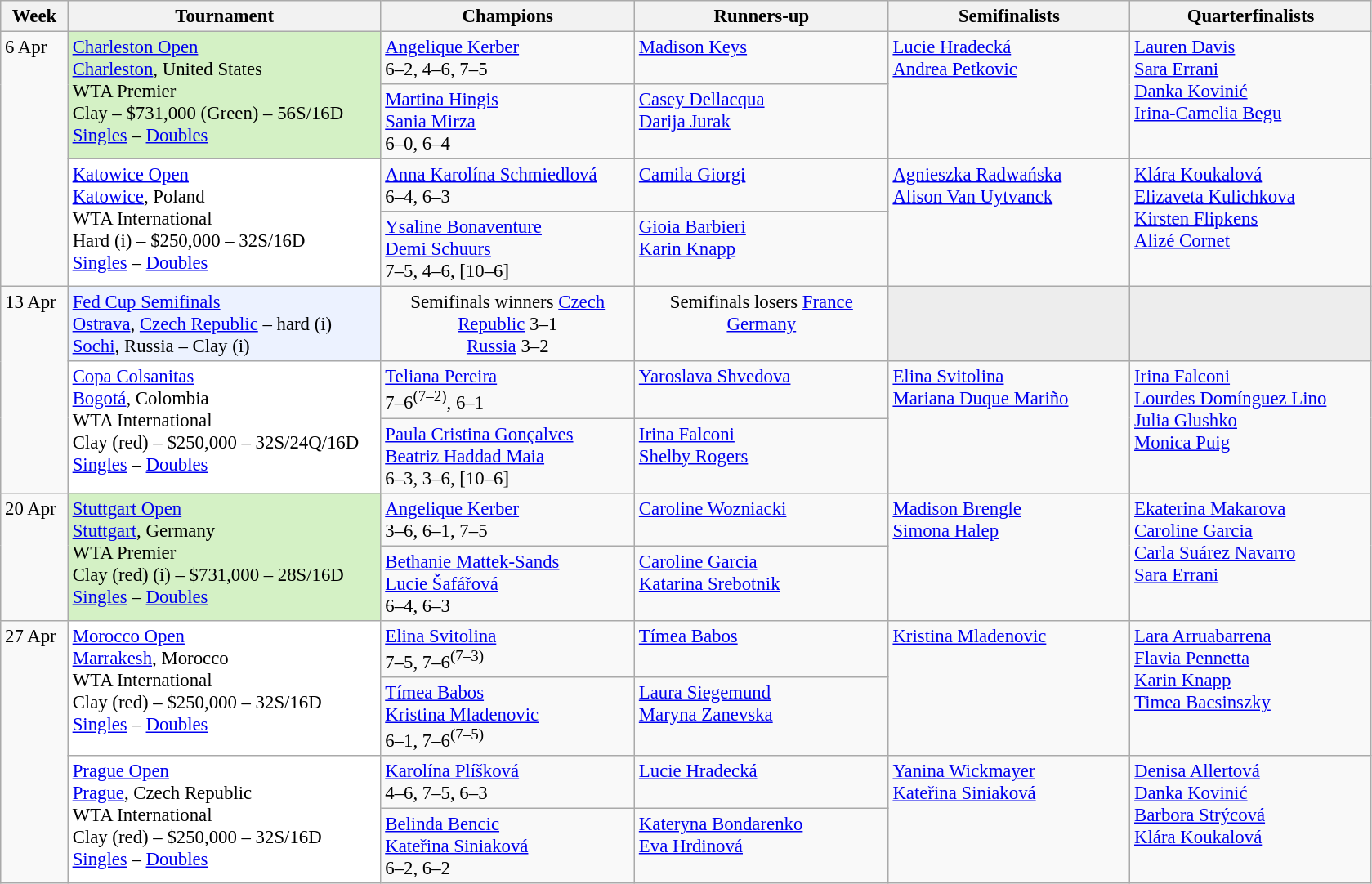<table class=wikitable style=font-size:95%>
<tr>
<th style="width:48px;">Week</th>
<th style="width:248px;">Tournament</th>
<th style="width:200px;">Champions</th>
<th style="width:200px;">Runners-up</th>
<th style="width:190px;">Semifinalists</th>
<th style="width:190px;">Quarterfinalists</th>
</tr>
<tr valign=top>
<td rowspan=4>6 Apr</td>
<td style="background:#D4F1C5;" rowspan="2"><a href='#'>Charleston Open</a><br>   <a href='#'>Charleston</a>, United States<br>WTA Premier<br>Clay – $731,000 (Green) – 56S/16D<br><a href='#'>Singles</a> – <a href='#'>Doubles</a></td>
<td> <a href='#'>Angelique Kerber</a> <br> 6–2, 4–6, 7–5</td>
<td> <a href='#'>Madison Keys</a></td>
<td rowspan=2> <a href='#'>Lucie Hradecká</a> <br> <a href='#'>Andrea Petkovic</a></td>
<td rowspan=2> <a href='#'>Lauren Davis</a><br> <a href='#'>Sara Errani</a><br> <a href='#'>Danka Kovinić</a><br> <a href='#'>Irina-Camelia Begu</a></td>
</tr>
<tr valign=top>
<td> <a href='#'>Martina Hingis</a> <br> <a href='#'>Sania Mirza</a><br>6–0, 6–4</td>
<td> <a href='#'>Casey Dellacqua</a> <br>  <a href='#'>Darija Jurak</a></td>
</tr>
<tr valign=top>
<td style="background:#fff;" rowspan="2"><a href='#'>Katowice Open</a><br> <a href='#'>Katowice</a>, Poland<br>WTA International<br>Hard (i) – $250,000 – 32S/16D<br><a href='#'>Singles</a> – <a href='#'>Doubles</a></td>
<td> <a href='#'>Anna Karolína Schmiedlová</a> <br> 6–4, 6–3</td>
<td> <a href='#'>Camila Giorgi</a></td>
<td rowspan=2> <a href='#'>Agnieszka Radwańska</a> <br>  <a href='#'>Alison Van Uytvanck</a></td>
<td rowspan=2> <a href='#'>Klára Koukalová</a> <br> <a href='#'>Elizaveta Kulichkova</a> <br> <a href='#'>Kirsten Flipkens</a> <br> <a href='#'>Alizé Cornet</a></td>
</tr>
<tr valign=top>
<td> <a href='#'>Ysaline Bonaventure</a> <br> <a href='#'>Demi Schuurs</a><br>7–5, 4–6, [10–6]</td>
<td> <a href='#'>Gioia Barbieri</a><br>  <a href='#'>Karin Knapp</a></td>
</tr>
<tr valign=top>
<td rowspan=3>13 Apr</td>
<td style="background:#ECF2FF;"><a href='#'>Fed Cup Semifinals</a><br><a href='#'>Ostrava</a>, <a href='#'>Czech Republic</a> – hard (i) <br><a href='#'>Sochi</a>, Russia – Clay (i)</td>
<td align=center>Semifinals winners <a href='#'>Czech Republic</a> 3–1<br> <a href='#'>Russia</a> 3–2</td>
<td align=center>Semifinals losers <a href='#'>France</a> <br> <a href='#'>Germany</a></td>
<td style="background:#ededed;"></td>
<td style="background:#ededed;"></td>
</tr>
<tr valign=top>
<td style="background:#fff;" rowspan="2"><a href='#'>Copa Colsanitas</a><br>  <a href='#'>Bogotá</a>, Colombia<br>WTA International<br>Clay (red) – $250,000 – 32S/24Q/16D<br><a href='#'>Singles</a> – <a href='#'>Doubles</a></td>
<td> <a href='#'>Teliana Pereira</a> <br> 7–6<sup>(7–2)</sup>, 6–1</td>
<td> <a href='#'>Yaroslava Shvedova</a></td>
<td rowspan=2> <a href='#'>Elina Svitolina</a> <br>  <a href='#'>Mariana Duque Mariño</a></td>
<td rowspan=2> <a href='#'>Irina Falconi</a> <br> <a href='#'>Lourdes Domínguez Lino</a> <br>  <a href='#'>Julia Glushko</a> <br>  <a href='#'>Monica Puig</a></td>
</tr>
<tr valign=top>
<td> <a href='#'>Paula Cristina Gonçalves</a> <br> <a href='#'>Beatriz Haddad Maia</a><br>6–3, 3–6, [10–6]</td>
<td> <a href='#'>Irina Falconi</a> <br> <a href='#'>Shelby Rogers</a></td>
</tr>
<tr valign=top>
<td rowspan=2>20 Apr</td>
<td style="background:#D4F1C5;" rowspan="2"><a href='#'>Stuttgart Open</a><br> <a href='#'>Stuttgart</a>, Germany<br>WTA Premier<br>Clay (red) (i) – $731,000 – 28S/16D<br><a href='#'>Singles</a> – <a href='#'>Doubles</a></td>
<td> <a href='#'>Angelique Kerber</a> <br>3–6, 6–1, 7–5</td>
<td> <a href='#'>Caroline Wozniacki</a></td>
<td rowspan=2> <a href='#'>Madison Brengle</a> <br>  <a href='#'>Simona Halep</a></td>
<td rowspan=2> <a href='#'>Ekaterina Makarova</a> <br>  <a href='#'>Caroline Garcia</a> <br>  <a href='#'>Carla Suárez Navarro</a> <br>  <a href='#'>Sara Errani</a></td>
</tr>
<tr valign=top>
<td> <a href='#'>Bethanie Mattek-Sands</a> <br> <a href='#'>Lucie Šafářová</a><br>6–4, 6–3</td>
<td> <a href='#'>Caroline Garcia</a> <br> <a href='#'>Katarina Srebotnik</a></td>
</tr>
<tr valign=top>
<td rowspan=4>27 Apr</td>
<td style="background:#fff;" rowspan="2"><a href='#'>Morocco Open</a><br> <a href='#'>Marrakesh</a>, Morocco<br>WTA International<br>Clay (red) – $250,000 – 32S/16D<br><a href='#'>Singles</a> – <a href='#'>Doubles</a></td>
<td> <a href='#'>Elina Svitolina</a> <br> 7–5, 7–6<sup>(7–3)</sup></td>
<td> <a href='#'>Tímea Babos</a></td>
<td rowspan=2> <a href='#'>Kristina Mladenovic</a> <br>  </td>
<td rowspan=2> <a href='#'>Lara Arruabarrena</a> <br>  <a href='#'>Flavia Pennetta</a> <br>  <a href='#'>Karin Knapp</a><br> <a href='#'>Timea Bacsinszky</a></td>
</tr>
<tr valign=top>
<td> <a href='#'>Tímea Babos</a> <br>  <a href='#'>Kristina Mladenovic</a><br>6–1, 7–6<sup>(7–5)</sup></td>
<td> <a href='#'>Laura Siegemund</a> <br>  <a href='#'>Maryna Zanevska</a></td>
</tr>
<tr valign=top>
<td style="background:#fff;" rowspan="2"><a href='#'>Prague Open</a><br> <a href='#'>Prague</a>, Czech Republic<br>WTA International<br>Clay (red) – $250,000 – 32S/16D<br><a href='#'>Singles</a> – <a href='#'>Doubles</a></td>
<td> <a href='#'>Karolína Plíšková</a> <br>4–6, 7–5, 6–3</td>
<td> <a href='#'>Lucie Hradecká</a></td>
<td rowspan=2> <a href='#'>Yanina Wickmayer</a> <br>  <a href='#'>Kateřina Siniaková</a></td>
<td rowspan=2> <a href='#'>Denisa Allertová</a> <br> <a href='#'>Danka Kovinić</a> <br> <a href='#'>Barbora Strýcová</a> <br>  <a href='#'>Klára Koukalová</a></td>
</tr>
<tr valign=top>
<td> <a href='#'>Belinda Bencic</a> <br>  <a href='#'>Kateřina Siniaková</a> <br> 6–2, 6–2</td>
<td> <a href='#'>Kateryna Bondarenko</a> <br>  <a href='#'>Eva Hrdinová</a></td>
</tr>
</table>
